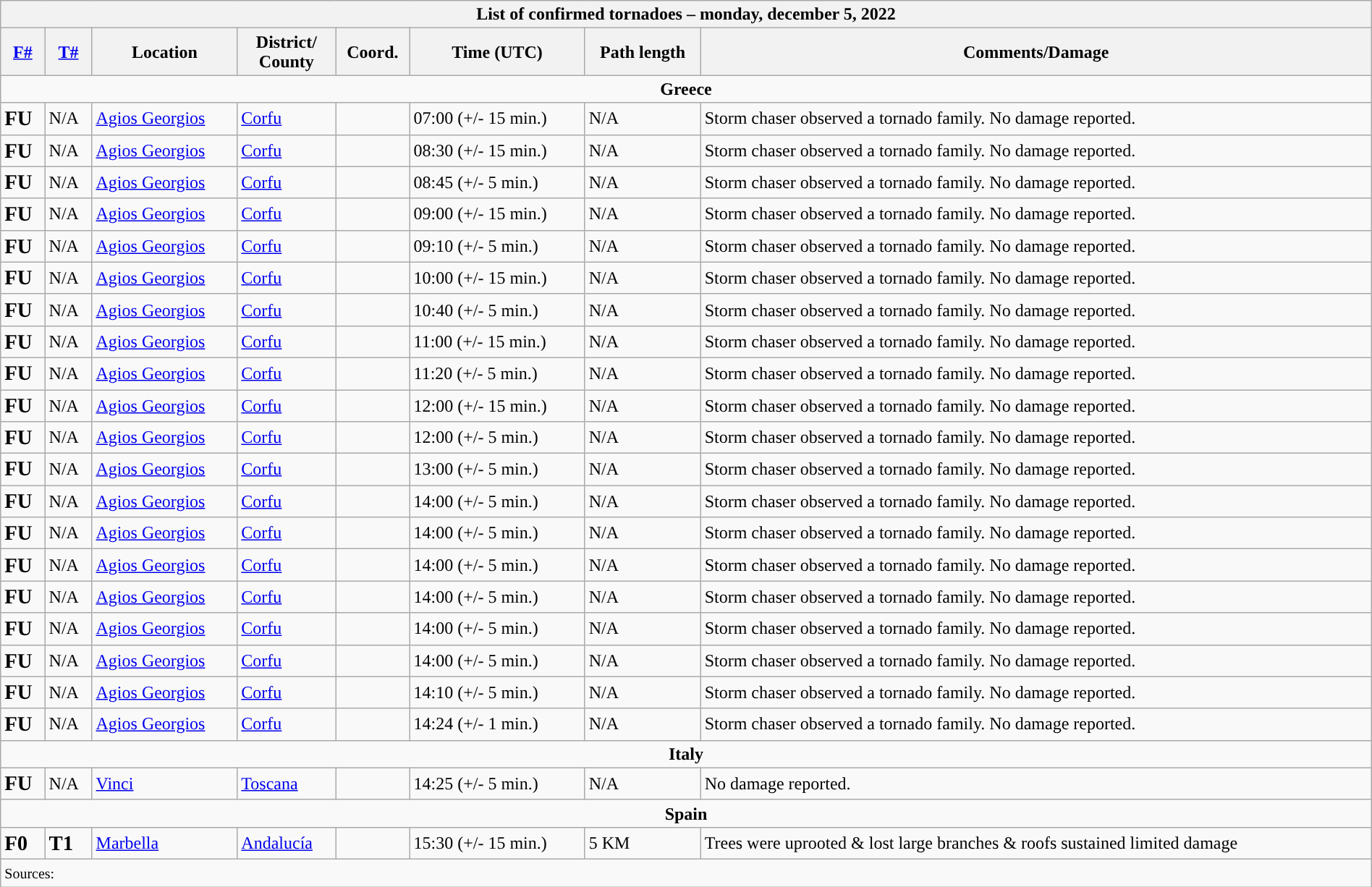<table class="wikitable collapsible" width="100%">
<tr>
<th colspan="8">List of confirmed tornadoes – monday, december 5, 2022</th>
</tr>
<tr>
<th><a href='#'>F#</a></th>
<th><a href='#'>T#</a></th>
<th>Location</th>
<th>District/<br>County</th>
<th>Coord.</th>
<th>Time (UTC)</th>
<th>Path length</th>
<th>Comments/Damage</th>
</tr>
<tr>
<td colspan="8" align=center><strong>Greece</strong></td>
</tr>
<tr>
<td><big><strong>FU</strong></big></td>
<td>N/A</td>
<td><a href='#'>Agios Georgios</a></td>
<td><a href='#'>Corfu</a></td>
<td></td>
<td>07:00 (+/- 15 min.)</td>
<td>N/A</td>
<td>Storm chaser observed a tornado family. No damage reported.</td>
</tr>
<tr>
<td><big><strong>FU</strong></big></td>
<td>N/A</td>
<td><a href='#'>Agios Georgios</a></td>
<td><a href='#'>Corfu</a></td>
<td></td>
<td>08:30 (+/- 15 min.)</td>
<td>N/A</td>
<td>Storm chaser observed a tornado family. No damage reported.</td>
</tr>
<tr>
<td><big><strong>FU</strong></big></td>
<td>N/A</td>
<td><a href='#'>Agios Georgios</a></td>
<td><a href='#'>Corfu</a></td>
<td></td>
<td>08:45 (+/- 5 min.)</td>
<td>N/A</td>
<td>Storm chaser observed a tornado family. No damage reported.</td>
</tr>
<tr>
<td><big><strong>FU</strong></big></td>
<td>N/A</td>
<td><a href='#'>Agios Georgios</a></td>
<td><a href='#'>Corfu</a></td>
<td></td>
<td>09:00 (+/- 15 min.)</td>
<td>N/A</td>
<td>Storm chaser observed a tornado family. No damage reported.</td>
</tr>
<tr>
<td><big><strong>FU</strong></big></td>
<td>N/A</td>
<td><a href='#'>Agios Georgios</a></td>
<td><a href='#'>Corfu</a></td>
<td></td>
<td>09:10 (+/- 5 min.)</td>
<td>N/A</td>
<td>Storm chaser observed a tornado family. No damage reported.</td>
</tr>
<tr>
<td><big><strong>FU</strong></big></td>
<td>N/A</td>
<td><a href='#'>Agios Georgios</a></td>
<td><a href='#'>Corfu</a></td>
<td></td>
<td>10:00 (+/- 15 min.)</td>
<td>N/A</td>
<td>Storm chaser observed a tornado family. No damage reported.</td>
</tr>
<tr>
<td><big><strong>FU</strong></big></td>
<td>N/A</td>
<td><a href='#'>Agios Georgios</a></td>
<td><a href='#'>Corfu</a></td>
<td></td>
<td>10:40 (+/- 5 min.)</td>
<td>N/A</td>
<td>Storm chaser observed a tornado family. No damage reported.</td>
</tr>
<tr>
<td><big><strong>FU</strong></big></td>
<td>N/A</td>
<td><a href='#'>Agios Georgios</a></td>
<td><a href='#'>Corfu</a></td>
<td></td>
<td>11:00 (+/- 15 min.)</td>
<td>N/A</td>
<td>Storm chaser observed a tornado family. No damage reported.</td>
</tr>
<tr>
<td><big><strong>FU</strong></big></td>
<td>N/A</td>
<td><a href='#'>Agios Georgios</a></td>
<td><a href='#'>Corfu</a></td>
<td></td>
<td>11:20 (+/- 5 min.)</td>
<td>N/A</td>
<td>Storm chaser observed a tornado family. No damage reported.</td>
</tr>
<tr>
<td><big><strong>FU</strong></big></td>
<td>N/A</td>
<td><a href='#'>Agios Georgios</a></td>
<td><a href='#'>Corfu</a></td>
<td></td>
<td>12:00 (+/- 15 min.)</td>
<td>N/A</td>
<td>Storm chaser observed a tornado family. No damage reported.</td>
</tr>
<tr>
<td><big><strong>FU</strong></big></td>
<td>N/A</td>
<td><a href='#'>Agios Georgios</a></td>
<td><a href='#'>Corfu</a></td>
<td></td>
<td>12:00 (+/- 5 min.)</td>
<td>N/A</td>
<td>Storm chaser observed a tornado family. No damage reported.</td>
</tr>
<tr>
<td><big><strong>FU</strong></big></td>
<td>N/A</td>
<td><a href='#'>Agios Georgios</a></td>
<td><a href='#'>Corfu</a></td>
<td></td>
<td>13:00 (+/- 5 min.)</td>
<td>N/A</td>
<td>Storm chaser observed a tornado family. No damage reported.</td>
</tr>
<tr>
<td><big><strong>FU</strong></big></td>
<td>N/A</td>
<td><a href='#'>Agios Georgios</a></td>
<td><a href='#'>Corfu</a></td>
<td></td>
<td>14:00 (+/- 5 min.)</td>
<td>N/A</td>
<td>Storm chaser observed a tornado family. No damage reported.</td>
</tr>
<tr>
<td><big><strong>FU</strong></big></td>
<td>N/A</td>
<td><a href='#'>Agios Georgios</a></td>
<td><a href='#'>Corfu</a></td>
<td></td>
<td>14:00 (+/- 5 min.)</td>
<td>N/A</td>
<td>Storm chaser observed a tornado family. No damage reported.</td>
</tr>
<tr>
<td><big><strong>FU</strong></big></td>
<td>N/A</td>
<td><a href='#'>Agios Georgios</a></td>
<td><a href='#'>Corfu</a></td>
<td></td>
<td>14:00 (+/- 5 min.)</td>
<td>N/A</td>
<td>Storm chaser observed a tornado family. No damage reported.</td>
</tr>
<tr>
<td><big><strong>FU</strong></big></td>
<td>N/A</td>
<td><a href='#'>Agios Georgios</a></td>
<td><a href='#'>Corfu</a></td>
<td></td>
<td>14:00 (+/- 5 min.)</td>
<td>N/A</td>
<td>Storm chaser observed a tornado family. No damage reported.</td>
</tr>
<tr>
<td><big><strong>FU</strong></big></td>
<td>N/A</td>
<td><a href='#'>Agios Georgios</a></td>
<td><a href='#'>Corfu</a></td>
<td></td>
<td>14:00 (+/- 5 min.)</td>
<td>N/A</td>
<td>Storm chaser observed a tornado family. No damage reported.</td>
</tr>
<tr>
<td><big><strong>FU</strong></big></td>
<td>N/A</td>
<td><a href='#'>Agios Georgios</a></td>
<td><a href='#'>Corfu</a></td>
<td></td>
<td>14:00 (+/- 5 min.)</td>
<td>N/A</td>
<td>Storm chaser observed a tornado family. No damage reported.</td>
</tr>
<tr>
<td><big><strong>FU</strong></big></td>
<td>N/A</td>
<td><a href='#'>Agios Georgios</a></td>
<td><a href='#'>Corfu</a></td>
<td></td>
<td>14:10 (+/- 5 min.)</td>
<td>N/A</td>
<td>Storm chaser observed a tornado family. No damage reported.</td>
</tr>
<tr>
<td><big><strong>FU</strong></big></td>
<td>N/A</td>
<td><a href='#'>Agios Georgios</a></td>
<td><a href='#'>Corfu</a></td>
<td></td>
<td>14:24 (+/- 1 min.)</td>
<td>N/A</td>
<td>Storm chaser observed a tornado family. No damage reported.</td>
</tr>
<tr>
<td colspan="8" align=center><strong>Italy</strong></td>
</tr>
<tr>
<td><big><strong>FU</strong></big></td>
<td>N/A</td>
<td><a href='#'>Vinci</a></td>
<td><a href='#'>Toscana</a></td>
<td></td>
<td>14:25 (+/- 5 min.)</td>
<td>N/A</td>
<td>No damage reported.</td>
</tr>
<tr>
<td colspan="8" align=center><strong>Spain</strong></td>
</tr>
<tr>
<td><big><strong>F0</strong></big></td>
<td><big><strong>T1</strong></big></td>
<td><a href='#'>Marbella</a></td>
<td><a href='#'>Andalucía</a></td>
<td></td>
<td>15:30 (+/- 15 min.)</td>
<td>5 KM</td>
<td>Trees were uprooted & lost large branches & roofs sustained limited damage</td>
</tr>
<tr>
<td colspan="8"><small>Sources:  </small></td>
</tr>
</table>
